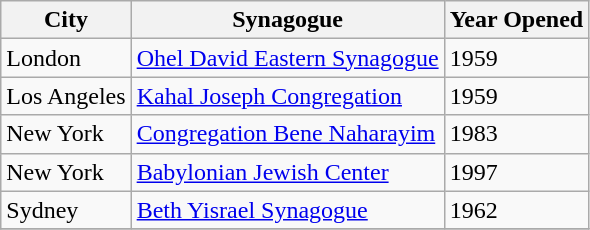<table class="wikitable">
<tr>
<th>City</th>
<th>Synagogue</th>
<th>Year Opened</th>
</tr>
<tr>
<td>London</td>
<td><a href='#'>Ohel David Eastern Synagogue</a></td>
<td>1959</td>
</tr>
<tr>
<td>Los Angeles</td>
<td><a href='#'>Kahal Joseph Congregation</a></td>
<td>1959</td>
</tr>
<tr>
<td>New York</td>
<td><a href='#'>Congregation Bene Naharayim</a></td>
<td>1983</td>
</tr>
<tr>
<td>New York</td>
<td><a href='#'>Babylonian Jewish Center</a></td>
<td>1997</td>
</tr>
<tr>
<td>Sydney</td>
<td><a href='#'>Beth Yisrael Synagogue</a></td>
<td>1962</td>
</tr>
<tr>
</tr>
</table>
